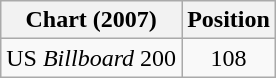<table class="wikitable">
<tr>
<th>Chart (2007)</th>
<th>Position</th>
</tr>
<tr>
<td>US <em>Billboard</em> 200</td>
<td align="center">108</td>
</tr>
</table>
